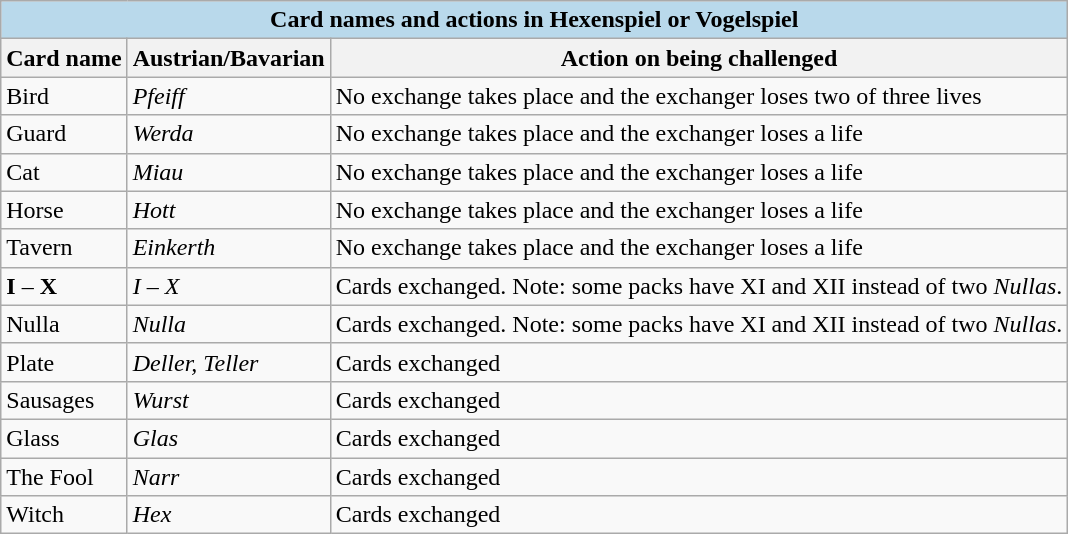<table class="wikitable">
<tr align="center">
<td style="background: #B9D9EB;" colspan="3"><strong>Card names and actions in Hexenspiel or Vogelspiel</strong></td>
</tr>
<tr>
<th>Card name</th>
<th>Austrian/Bavarian</th>
<th>Action on being challenged</th>
</tr>
<tr>
<td>Bird</td>
<td><em>Pfeiff</em></td>
<td>No exchange takes place and the exchanger loses two of three lives</td>
</tr>
<tr>
<td>Guard</td>
<td><em>Werda</em></td>
<td>No exchange takes place and the exchanger loses a life</td>
</tr>
<tr>
<td>Cat</td>
<td><em>Miau</em></td>
<td>No exchange takes place and the exchanger loses a life</td>
</tr>
<tr>
<td>Horse</td>
<td><em>Hott</em></td>
<td>No exchange takes place and the exchanger loses a life</td>
</tr>
<tr>
<td>Tavern</td>
<td><em>Einkerth</em></td>
<td>No exchange takes place and the exchanger loses a life</td>
</tr>
<tr>
<td><strong>I</strong> – <strong>X</strong></td>
<td><em>I – X</em></td>
<td>Cards exchanged. Note: some packs have XI and XII instead of two <em>Nullas</em>.</td>
</tr>
<tr>
<td>Nulla</td>
<td><em>Nulla</em></td>
<td>Cards exchanged. Note: some packs have XI and XII instead of two <em>Nullas</em>.</td>
</tr>
<tr>
<td>Plate</td>
<td><em>Deller, Teller</em></td>
<td>Cards exchanged</td>
</tr>
<tr>
<td>Sausages</td>
<td><em>Wurst</em></td>
<td>Cards exchanged</td>
</tr>
<tr>
<td>Glass</td>
<td><em>Glas</em></td>
<td>Cards exchanged</td>
</tr>
<tr>
<td>The Fool</td>
<td><em>Narr</em></td>
<td>Cards exchanged</td>
</tr>
<tr>
<td>Witch</td>
<td><em>Hex</em></td>
<td>Cards exchanged</td>
</tr>
</table>
